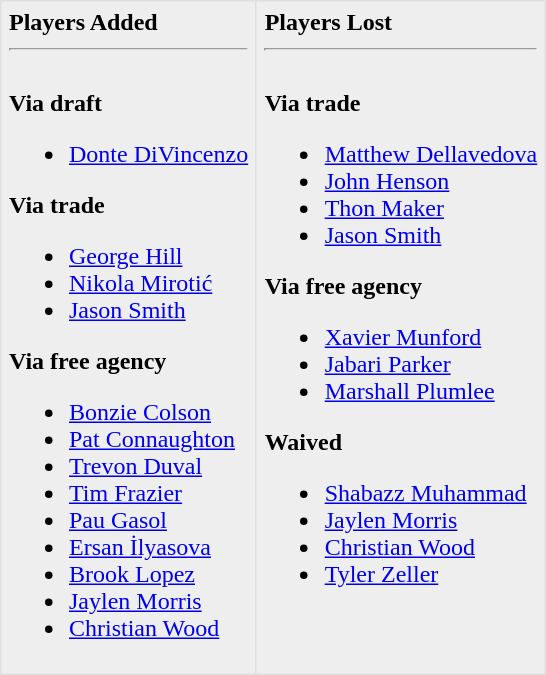<table border=1 style="border-collapse:collapse; background-color:#eeeeee" bordercolor="#DFDFDF" cellpadding="5">
<tr>
<td valign="top"><strong>Players Added</strong> <hr><br><strong>Via draft</strong><ul><li><a href='#'>Donte DiVincenzo</a></li></ul><strong>Via trade</strong><ul><li><a href='#'>George Hill</a></li><li><a href='#'>Nikola Mirotić</a></li><li><a href='#'>Jason Smith</a></li></ul><strong>Via free agency</strong><ul><li><a href='#'>Bonzie Colson</a></li><li><a href='#'>Pat Connaughton</a></li><li><a href='#'>Trevon Duval</a></li><li><a href='#'>Tim Frazier</a></li><li><a href='#'>Pau Gasol</a></li><li><a href='#'>Ersan İlyasova</a></li><li><a href='#'>Brook Lopez</a></li><li><a href='#'>Jaylen Morris</a></li><li><a href='#'>Christian Wood</a></li></ul></td>
<td valign="top"><strong>Players Lost</strong> <hr><br><strong>Via trade</strong><ul><li><a href='#'>Matthew Dellavedova</a></li><li><a href='#'>John Henson</a></li><li><a href='#'>Thon Maker</a></li><li><a href='#'>Jason Smith</a></li></ul><strong>Via free agency</strong><ul><li><a href='#'>Xavier Munford</a></li><li><a href='#'>Jabari Parker</a></li><li><a href='#'>Marshall Plumlee</a></li></ul><strong>Waived</strong><ul><li><a href='#'>Shabazz Muhammad</a></li><li><a href='#'>Jaylen Morris</a></li><li><a href='#'>Christian Wood</a></li><li><a href='#'>Tyler Zeller</a></li></ul></td>
</tr>
</table>
